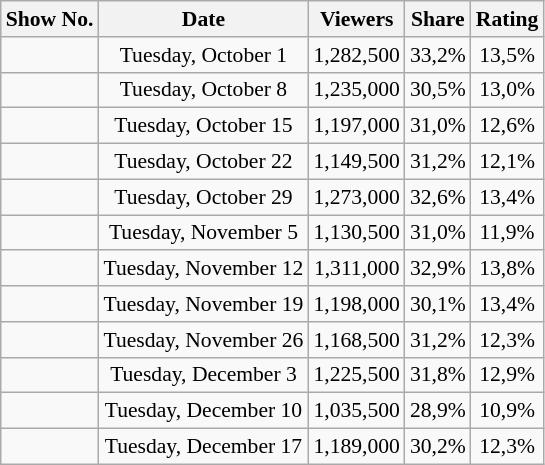<table class="wikitable sortable centre" style="text-align:center;font-size:90%;">
<tr>
<th>Show No.</th>
<th>Date</th>
<th>Viewers</th>
<th>Share</th>
<th>Rating</th>
</tr>
<tr>
<td></td>
<td>Tuesday, October 1</td>
<td>1,282,500</td>
<td>33,2%</td>
<td>13,5%</td>
</tr>
<tr>
<td></td>
<td>Tuesday, October 8</td>
<td>1,235,000</td>
<td>30,5%</td>
<td>13,0%</td>
</tr>
<tr>
<td></td>
<td>Tuesday, October 15</td>
<td>1,197,000</td>
<td>31,0%</td>
<td>12,6%</td>
</tr>
<tr>
<td></td>
<td>Tuesday, October 22</td>
<td>1,149,500</td>
<td>31,2%</td>
<td>12,1%</td>
</tr>
<tr>
<td></td>
<td>Tuesday, October 29</td>
<td>1,273,000</td>
<td>32,6%</td>
<td>13,4%</td>
</tr>
<tr>
<td></td>
<td>Tuesday, November 5</td>
<td>1,130,500</td>
<td>31,0%</td>
<td>11,9%</td>
</tr>
<tr>
<td></td>
<td>Tuesday, November 12</td>
<td>1,311,000</td>
<td>32,9%</td>
<td>13,8%</td>
</tr>
<tr>
<td></td>
<td>Tuesday, November 19</td>
<td>1,198,000</td>
<td>30,1%</td>
<td>13,4%</td>
</tr>
<tr>
<td></td>
<td>Tuesday, November 26</td>
<td>1,168,500</td>
<td>31,2%</td>
<td>12,3%</td>
</tr>
<tr>
<td></td>
<td>Tuesday, December 3</td>
<td>1,225,500</td>
<td>31,8%</td>
<td>12,9%</td>
</tr>
<tr>
<td></td>
<td>Tuesday, December 10</td>
<td>1,035,500</td>
<td>28,9%</td>
<td>10,9%</td>
</tr>
<tr>
<td></td>
<td>Tuesday, December 17</td>
<td>1,189,000</td>
<td>30,2%</td>
<td>12,3%</td>
</tr>
</table>
